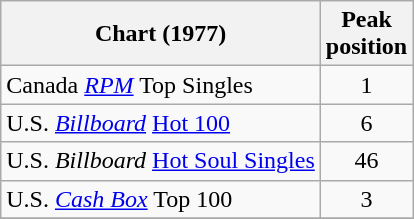<table class="wikitable sortable">
<tr>
<th>Chart (1977)</th>
<th>Peak<br>position</th>
</tr>
<tr>
<td>Canada <em><a href='#'>RPM</a></em> Top Singles</td>
<td style="text-align:center;">1</td>
</tr>
<tr>
<td>U.S. <em><a href='#'>Billboard</a></em> <a href='#'>Hot 100</a></td>
<td style="text-align:center;">6</td>
</tr>
<tr>
<td>U.S. <em>Billboard</em> <a href='#'>Hot Soul Singles</a></td>
<td style="text-align:center;">46</td>
</tr>
<tr>
<td>U.S. <a href='#'><em>Cash Box</em></a> Top 100</td>
<td align="center">3</td>
</tr>
<tr>
</tr>
</table>
